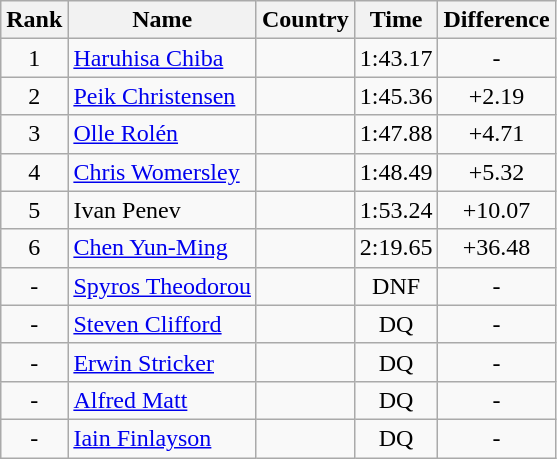<table class="wikitable sortable" style="text-align:center">
<tr>
<th>Rank</th>
<th>Name</th>
<th>Country</th>
<th>Time</th>
<th>Difference</th>
</tr>
<tr>
<td>1</td>
<td align=left><a href='#'>Haruhisa Chiba</a></td>
<td align=left></td>
<td>1:43.17</td>
<td>-</td>
</tr>
<tr>
<td>2</td>
<td align=left><a href='#'>Peik Christensen</a></td>
<td align=left></td>
<td>1:45.36</td>
<td>+2.19</td>
</tr>
<tr>
<td>3</td>
<td align=left><a href='#'>Olle Rolén</a></td>
<td align=left></td>
<td>1:47.88</td>
<td>+4.71</td>
</tr>
<tr>
<td>4</td>
<td align=left><a href='#'>Chris Womersley</a></td>
<td align=left></td>
<td>1:48.49</td>
<td>+5.32</td>
</tr>
<tr>
<td>5</td>
<td align=left>Ivan Penev</td>
<td align=left></td>
<td>1:53.24</td>
<td>+10.07</td>
</tr>
<tr>
<td>6</td>
<td align=left><a href='#'>Chen Yun-Ming</a></td>
<td align=left></td>
<td>2:19.65</td>
<td>+36.48</td>
</tr>
<tr>
<td>-</td>
<td align=left><a href='#'>Spyros Theodorou</a></td>
<td align=left></td>
<td>DNF</td>
<td>-</td>
</tr>
<tr>
<td>-</td>
<td align=left><a href='#'>Steven Clifford</a></td>
<td align=left></td>
<td>DQ</td>
<td>-</td>
</tr>
<tr>
<td>-</td>
<td align=left><a href='#'>Erwin Stricker</a></td>
<td align=left></td>
<td>DQ</td>
<td>-</td>
</tr>
<tr>
<td>-</td>
<td align=left><a href='#'>Alfred Matt</a></td>
<td align=left></td>
<td>DQ</td>
<td>-</td>
</tr>
<tr>
<td>-</td>
<td align=left><a href='#'>Iain Finlayson</a></td>
<td align=left></td>
<td>DQ</td>
<td>-</td>
</tr>
</table>
